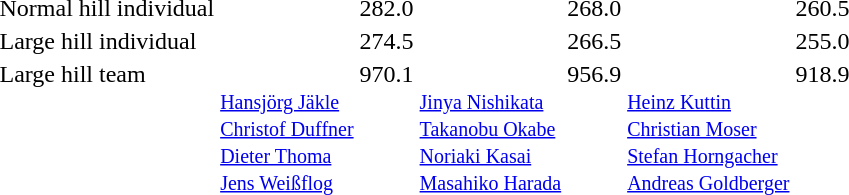<table>
<tr valign="top">
<td>Normal hill individual <br></td>
<td></td>
<td>282.0</td>
<td></td>
<td>268.0</td>
<td></td>
<td>260.5</td>
</tr>
<tr valign="top">
<td>Large hill individual <br></td>
<td></td>
<td>274.5</td>
<td></td>
<td>266.5</td>
<td></td>
<td>255.0</td>
</tr>
<tr valign="top">
<td>Large hill team <br></td>
<td> <small><br><a href='#'>Hansjörg Jäkle</a><br><a href='#'>Christof Duffner</a><br><a href='#'>Dieter Thoma</a><br><a href='#'>Jens Weißflog</a></small></td>
<td>970.1</td>
<td> <small><br><a href='#'>Jinya Nishikata</a><br><a href='#'>Takanobu Okabe</a><br><a href='#'>Noriaki Kasai</a><br><a href='#'>Masahiko Harada</a></small></td>
<td>956.9</td>
<td> <small><br><a href='#'>Heinz Kuttin</a><br><a href='#'>Christian Moser</a><br><a href='#'>Stefan Horngacher</a><br><a href='#'>Andreas Goldberger</a></small></td>
<td>918.9</td>
</tr>
</table>
